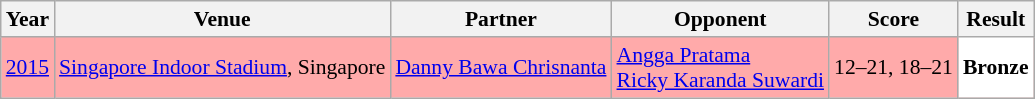<table class="sortable wikitable" style="font-size: 90%;">
<tr>
<th>Year</th>
<th>Venue</th>
<th>Partner</th>
<th>Opponent</th>
<th>Score</th>
<th>Result</th>
</tr>
<tr style="background:#FFAAAA">
<td align="center"><a href='#'>2015</a></td>
<td align="left"><a href='#'>Singapore Indoor Stadium</a>, Singapore</td>
<td align="left"> <a href='#'>Danny Bawa Chrisnanta</a></td>
<td align="left"> <a href='#'>Angga Pratama</a><br> <a href='#'>Ricky Karanda Suwardi</a></td>
<td align="left">12–21, 18–21</td>
<td style="text-align:left; background:white"> <strong>Bronze</strong></td>
</tr>
</table>
